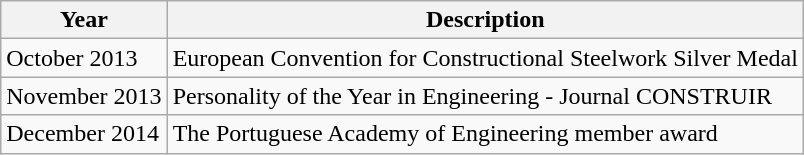<table class="wikitable sortable">
<tr>
<th>Year</th>
<th>Description</th>
</tr>
<tr>
<td>October 2013</td>
<td>European Convention for Constructional Steelwork Silver Medal</td>
</tr>
<tr>
<td>November 2013</td>
<td>Personality of the Year in Engineering - Journal CONSTRUIR</td>
</tr>
<tr>
<td>December 2014</td>
<td>The Portuguese Academy of Engineering member award</td>
</tr>
</table>
